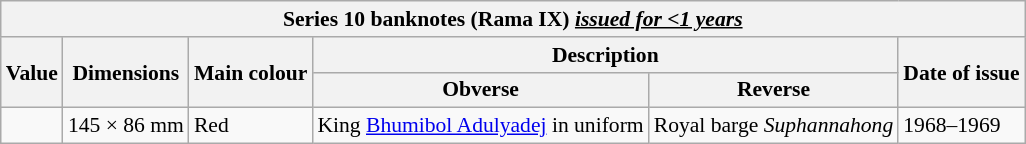<table class="wikitable" style="font-size: 90%" style="width:100%; text-align: center">
<tr>
<th colspan="8">Series 10 banknotes (Rama IX) <em><u>issued for <1 years</u></em></th>
</tr>
<tr>
<th rowspan="2">Value</th>
<th rowspan="2">Dimensions</th>
<th rowspan="2">Main colour</th>
<th colspan="2">Description</th>
<th rowspan="2">Date of issue</th>
</tr>
<tr>
<th>Obverse</th>
<th>Reverse</th>
</tr>
<tr>
<td></td>
<td>145 × 86 mm</td>
<td>Red</td>
<td>King <a href='#'>Bhumibol Adulyadej</a> in uniform</td>
<td>Royal barge <em>Suphannahong</em></td>
<td>1968–1969</td>
</tr>
</table>
